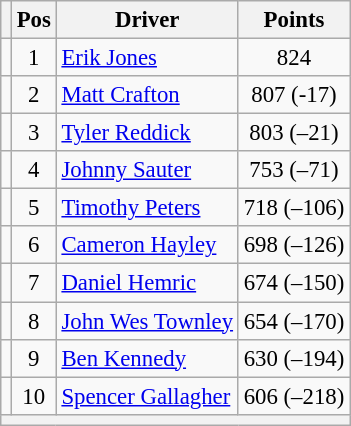<table class="wikitable" style="font-size: 95%;">
<tr>
<th></th>
<th>Pos</th>
<th>Driver</th>
<th>Points</th>
</tr>
<tr>
<td align="left"></td>
<td style="text-align:center;">1</td>
<td><a href='#'>Erik Jones</a></td>
<td style="text-align:center;">824</td>
</tr>
<tr>
<td align="left"></td>
<td style="text-align:center;">2</td>
<td><a href='#'>Matt Crafton</a></td>
<td style="text-align:center;">807 (-17)</td>
</tr>
<tr>
<td align="left"></td>
<td style="text-align:center;">3</td>
<td><a href='#'>Tyler Reddick</a></td>
<td style="text-align:center;">803 (–21)</td>
</tr>
<tr>
<td align="left"></td>
<td style="text-align:center;">4</td>
<td><a href='#'>Johnny Sauter</a></td>
<td style="text-align:center;">753 (–71)</td>
</tr>
<tr>
<td align="left"></td>
<td style="text-align:center;">5</td>
<td><a href='#'>Timothy Peters</a></td>
<td style="text-align:center;">718 (–106)</td>
</tr>
<tr>
<td align="left"></td>
<td style="text-align:center;">6</td>
<td><a href='#'>Cameron Hayley</a></td>
<td style="text-align:center;">698 (–126)</td>
</tr>
<tr>
<td align="left"></td>
<td style="text-align:center;">7</td>
<td><a href='#'>Daniel Hemric</a></td>
<td style="text-align:center;">674 (–150)</td>
</tr>
<tr>
<td align="left"></td>
<td style="text-align:center;">8</td>
<td><a href='#'>John Wes Townley</a></td>
<td style="text-align:center;">654 (–170)</td>
</tr>
<tr>
<td align="left"></td>
<td style="text-align:center;">9</td>
<td><a href='#'>Ben Kennedy</a></td>
<td style="text-align:center;">630 (–194)</td>
</tr>
<tr>
<td align="left"></td>
<td style="text-align:center;">10</td>
<td><a href='#'>Spencer Gallagher</a></td>
<td style="text-align:center;">606 (–218)</td>
</tr>
<tr>
<th colspan="9"></th>
</tr>
</table>
